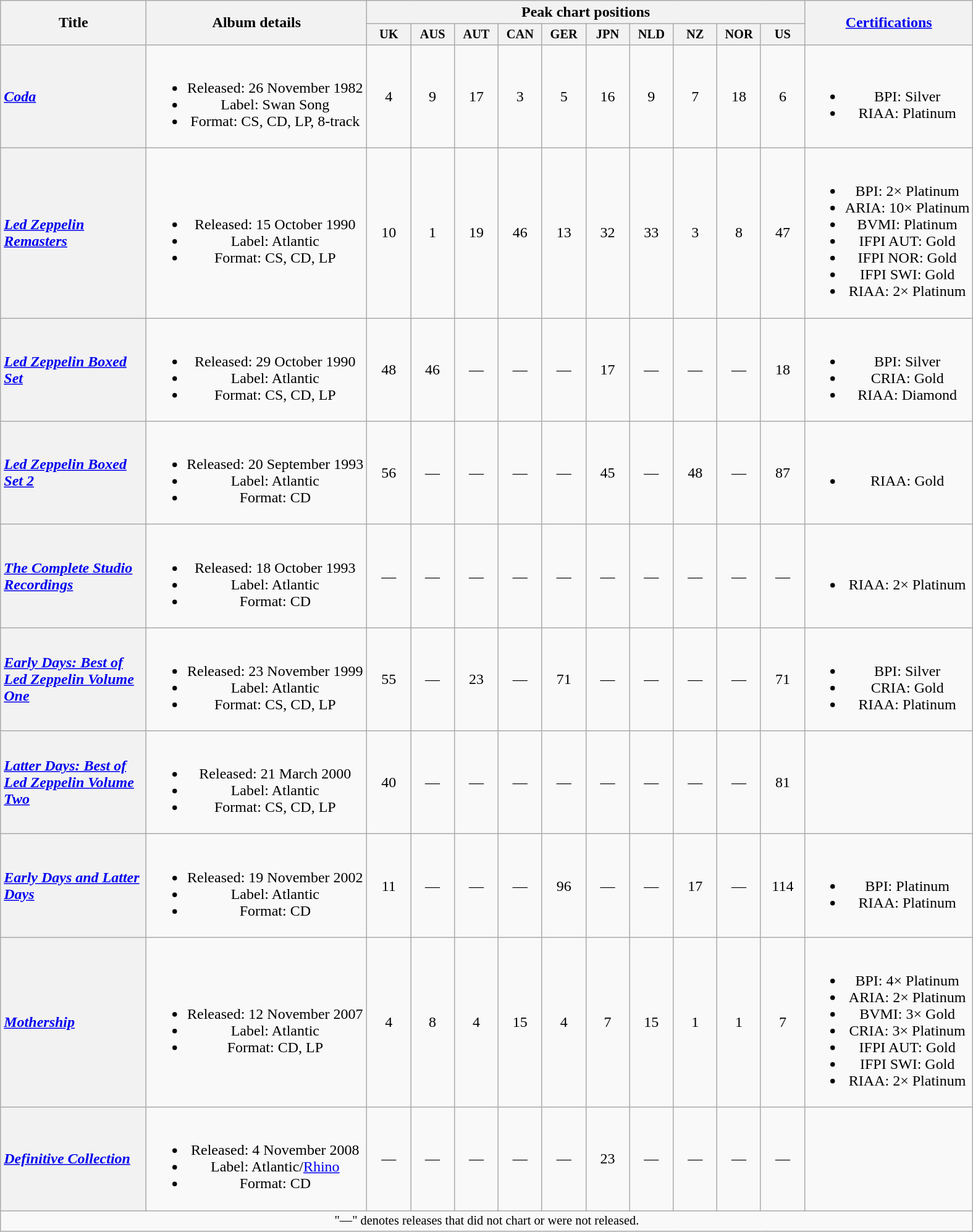<table class="wikitable plainrowheaders" style="text-align:center;">
<tr>
<th scope="col" rowspan="2" style="width:150px;">Title</th>
<th scope="col" rowspan="2">Album details</th>
<th scope="col" colspan="10">Peak chart positions</th>
<th scope="col" rowspan="2"><a href='#'>Certifications</a></th>
</tr>
<tr>
<th style="width:3em;font-size:85%">UK<br></th>
<th style="width:3em;font-size:85%">AUS<br></th>
<th style="width:3em;font-size:85%">AUT<br></th>
<th style="width:3em;font-size:85%">CAN<br></th>
<th style="width:3em;font-size:85%">GER<br></th>
<th style="width:3em;font-size:85%">JPN<br></th>
<th style="width:3em;font-size:85%">NLD<br></th>
<th style="width:3em;font-size:85%">NZ<br></th>
<th style="width:3em;font-size:85%">NOR<br></th>
<th style="width:3em;font-size:85%">US<br></th>
</tr>
<tr>
<th scope="row" style="text-align:left"><em><a href='#'>Coda</a></em></th>
<td><br><ul><li>Released: 26 November 1982</li><li>Label: Swan Song</li><li>Format: CS, CD, LP, 8-track</li></ul></td>
<td>4</td>
<td>9</td>
<td>17</td>
<td>3</td>
<td>5</td>
<td>16</td>
<td>9</td>
<td>7</td>
<td>18</td>
<td>6</td>
<td><br><ul><li>BPI: Silver</li><li>RIAA: Platinum</li></ul></td>
</tr>
<tr>
<th scope="row" style="text-align:left"><em><a href='#'>Led Zeppelin Remasters</a></em></th>
<td><br><ul><li>Released: 15 October 1990</li><li>Label: Atlantic</li><li>Format: CS, CD, LP</li></ul></td>
<td>10</td>
<td>1</td>
<td>19</td>
<td>46</td>
<td>13</td>
<td>32</td>
<td>33</td>
<td>3</td>
<td>8</td>
<td>47</td>
<td><br><ul><li>BPI: 2× Platinum</li><li>ARIA: 10× Platinum</li><li>BVMI: Platinum</li><li>IFPI AUT: Gold</li><li>IFPI NOR: Gold</li><li>IFPI SWI: Gold</li><li>RIAA: 2× Platinum</li></ul></td>
</tr>
<tr>
<th scope="row" style="text-align:left"><em><a href='#'>Led Zeppelin Boxed Set</a></em></th>
<td><br><ul><li>Released: 29 October 1990</li><li>Label: Atlantic</li><li>Format: CS, CD, LP</li></ul></td>
<td>48</td>
<td>46</td>
<td>—</td>
<td>—</td>
<td>—</td>
<td>17</td>
<td>—</td>
<td>—</td>
<td>—</td>
<td>18</td>
<td><br><ul><li>BPI: Silver</li><li>CRIA: Gold</li><li>RIAA: Diamond</li></ul></td>
</tr>
<tr>
<th scope="row" style="text-align:left"><em><a href='#'>Led Zeppelin Boxed Set 2</a></em></th>
<td><br><ul><li>Released: 20 September 1993</li><li>Label: Atlantic</li><li>Format: CD</li></ul></td>
<td>56</td>
<td>—</td>
<td>—</td>
<td>—</td>
<td>—</td>
<td>45</td>
<td>—</td>
<td>48</td>
<td>—</td>
<td>87</td>
<td><br><ul><li>RIAA: Gold</li></ul></td>
</tr>
<tr>
<th scope="row" style="text-align:left"><em><a href='#'>The Complete Studio Recordings</a></em></th>
<td><br><ul><li>Released: 18 October 1993</li><li>Label: Atlantic</li><li>Format: CD</li></ul></td>
<td>—</td>
<td>—</td>
<td>—</td>
<td>—</td>
<td>—</td>
<td>—</td>
<td>—</td>
<td>—</td>
<td>—</td>
<td>—</td>
<td><br><ul><li>RIAA: 2× Platinum</li></ul></td>
</tr>
<tr>
<th scope="row" style="text-align:left"><em><a href='#'>Early Days: Best of Led Zeppelin Volume One</a></em></th>
<td><br><ul><li>Released: 23 November 1999</li><li>Label: Atlantic</li><li>Format: CS, CD, LP</li></ul></td>
<td>55</td>
<td>—</td>
<td>23</td>
<td>—</td>
<td>71</td>
<td>—</td>
<td>—</td>
<td>—</td>
<td>—</td>
<td>71</td>
<td><br><ul><li>BPI: Silver</li><li>CRIA: Gold</li><li>RIAA: Platinum</li></ul></td>
</tr>
<tr>
<th scope="row" style="text-align:left"><em><a href='#'>Latter Days: Best of Led Zeppelin Volume Two</a></em></th>
<td><br><ul><li>Released: 21 March 2000</li><li>Label: Atlantic</li><li>Format: CS, CD, LP</li></ul></td>
<td>40</td>
<td>—</td>
<td>—</td>
<td>—</td>
<td>—</td>
<td>—</td>
<td>—</td>
<td>—</td>
<td>—</td>
<td>81</td>
<td></td>
</tr>
<tr>
<th scope="row" style="text-align:left"><em><a href='#'>Early Days and Latter Days</a></em></th>
<td><br><ul><li>Released: 19 November 2002</li><li>Label: Atlantic</li><li>Format: CD</li></ul></td>
<td>11</td>
<td>—</td>
<td>—</td>
<td>—</td>
<td>96</td>
<td>—</td>
<td>—</td>
<td>17</td>
<td>—</td>
<td>114</td>
<td><br><ul><li>BPI: Platinum</li><li>RIAA: Platinum</li></ul></td>
</tr>
<tr>
<th scope="row" style="text-align:left"><em><a href='#'>Mothership</a></em></th>
<td><br><ul><li>Released: 12 November 2007</li><li>Label: Atlantic</li><li>Format: CD, LP</li></ul></td>
<td>4</td>
<td>8</td>
<td>4</td>
<td>15</td>
<td>4</td>
<td>7</td>
<td>15</td>
<td>1</td>
<td>1</td>
<td>7</td>
<td><br><ul><li>BPI: 4× Platinum</li><li>ARIA: 2× Platinum</li><li>BVMI: 3× Gold</li><li>CRIA: 3× Platinum</li><li>IFPI AUT: Gold</li><li>IFPI SWI: Gold</li><li>RIAA: 2× Platinum</li></ul></td>
</tr>
<tr>
<th scope="row" style="text-align:left"><em><a href='#'>Definitive Collection</a></em></th>
<td><br><ul><li>Released: 4 November 2008</li><li>Label: Atlantic/<a href='#'>Rhino</a></li><li>Format: CD</li></ul></td>
<td>—</td>
<td>—</td>
<td>—</td>
<td>—</td>
<td>—</td>
<td>23</td>
<td>—</td>
<td>—</td>
<td>—</td>
<td>—</td>
<td></td>
</tr>
<tr>
<td colspan="21" style="text-align:center; font-size:85%;">"—" denotes releases that did not chart or were not released.</td>
</tr>
</table>
